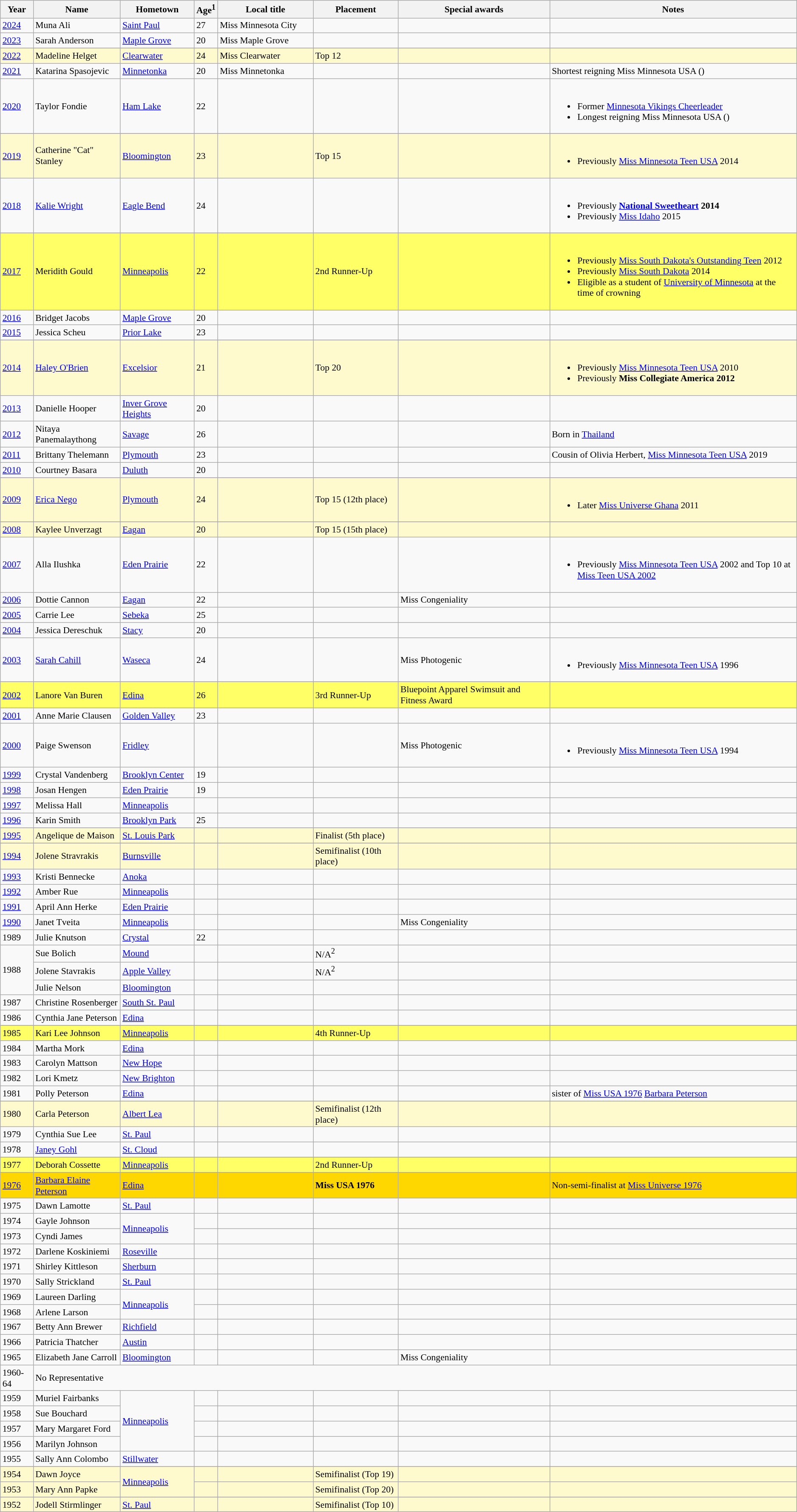<table class="wikitable sortable"style="font-size:90%;">
<tr bgcolor="#efefef">
<th>Year</th>
<th>Name</th>
<th>Hometown</th>
<th>Age<sup>1</sup></th>
<th width=12%>Local title</th>
<th data-sort-type=number>Placement</th>
<th>Special awards</th>
<th width=31%>Notes</th>
</tr>
<tr>
<td><a href='#'>2024</a></td>
<td>Muna Ali</td>
<td><a href='#'>Saint Paul</a></td>
<td>27</td>
<td>Miss Minnesota City</td>
<td></td>
<td></td>
<td></td>
</tr>
<tr>
<td><a href='#'>2023</a></td>
<td>Sarah Anderson</td>
<td><a href='#'>Maple Grove</a></td>
<td>20</td>
<td>Miss Maple Grove</td>
<td></td>
<td></td>
<td></td>
</tr>
<tr>
</tr>
<tr style="background-color:#FFFACD;">
<td><a href='#'>2022</a></td>
<td>Madeline Helget</td>
<td><a href='#'>Clearwater</a></td>
<td>24</td>
<td>Miss Clearwater</td>
<td>Top 12</td>
<td></td>
<td></td>
</tr>
<tr>
<td><a href='#'>2021</a></td>
<td>Katarina Spasojevic</td>
<td><a href='#'>Minnetonka</a></td>
<td>20</td>
<td>Miss Minnetonka</td>
<td></td>
<td></td>
<td>Shortest reigning Miss Minnesota USA ()</td>
</tr>
<tr>
<td><a href='#'>2020</a></td>
<td>Taylor Fondie</td>
<td><a href='#'>Ham Lake</a></td>
<td>22</td>
<td></td>
<td></td>
<td></td>
<td><br><ul><li>Former <a href='#'>Minnesota Vikings Cheerleader</a></li><li>Longest reigning Miss Minnesota USA ()</li></ul></td>
</tr>
<tr>
</tr>
<tr style="background-color:#FFFACD;">
<td><a href='#'>2019</a></td>
<td>Catherine "Cat" Stanley</td>
<td><a href='#'>Bloomington</a></td>
<td>23</td>
<td></td>
<td>Top 15</td>
<td></td>
<td><br><ul><li>Previously <a href='#'>Miss Minnesota Teen USA</a> 2014</li></ul></td>
</tr>
<tr>
<td><a href='#'>2018</a></td>
<td><a href='#'>Kalie Wright</a></td>
<td><a href='#'>Eagle Bend</a></td>
<td>24</td>
<td></td>
<td></td>
<td></td>
<td><br><ul><li>Previously <strong><a href='#'>National Sweetheart</a> 2014</strong></li><li>Previously <a href='#'>Miss Idaho</a> 2015</li></ul></td>
</tr>
<tr>
</tr>
<tr style="background-color:#FFFF66;">
<td><a href='#'>2017</a></td>
<td>Meridith Gould</td>
<td><a href='#'>Minneapolis</a></td>
<td>22</td>
<td></td>
<td>2nd Runner-Up</td>
<td></td>
<td><br><ul><li>Previously <a href='#'>Miss South Dakota's Outstanding Teen</a> 2012</li><li>Previously <a href='#'>Miss South Dakota</a> 2014</li><li>Eligible as a student of <a href='#'>University of Minnesota</a> at the time of crowning</li></ul></td>
</tr>
<tr>
<td><a href='#'>2016</a></td>
<td>Bridget Jacobs</td>
<td><a href='#'>Maple Grove</a></td>
<td>20</td>
<td></td>
<td></td>
<td></td>
<td></td>
</tr>
<tr>
<td><a href='#'>2015</a></td>
<td>Jessica Scheu</td>
<td><a href='#'>Prior Lake</a></td>
<td>23</td>
<td></td>
<td></td>
<td></td>
<td></td>
</tr>
<tr>
</tr>
<tr style="background-color:#FFFACD;">
<td><a href='#'>2014</a></td>
<td><a href='#'>Haley O'Brien</a></td>
<td><a href='#'>Excelsior</a></td>
<td>21</td>
<td></td>
<td data-sort-value="20">Top 20</td>
<td></td>
<td><br><ul><li>Previously <a href='#'>Miss Minnesota Teen USA</a> 2010</li><li>Previously <strong>Miss Collegiate America 2012</strong></li></ul></td>
</tr>
<tr>
<td><a href='#'>2013</a></td>
<td>Danielle Hooper</td>
<td><a href='#'>Inver Grove Heights</a></td>
<td>20</td>
<td></td>
<td></td>
<td></td>
<td></td>
</tr>
<tr>
<td><a href='#'>2012</a></td>
<td>Nitaya Panemalaythong</td>
<td><a href='#'>Savage</a></td>
<td>26</td>
<td></td>
<td></td>
<td></td>
<td>Born in <a href='#'>Thailand</a></td>
</tr>
<tr>
<td><a href='#'>2011</a></td>
<td>Brittany Thelemann</td>
<td><a href='#'>Plymouth</a></td>
<td>23</td>
<td></td>
<td></td>
<td></td>
<td>Cousin of Olivia Herbert, <a href='#'>Miss Minnesota Teen USA</a> 2019</td>
</tr>
<tr>
<td><a href='#'>2010</a></td>
<td>Courtney Basara</td>
<td><a href='#'>Duluth</a></td>
<td>20</td>
<td></td>
<td></td>
<td></td>
<td></td>
</tr>
<tr>
</tr>
<tr style="background-color:#FFFACD;">
<td><a href='#'>2009</a></td>
<td><a href='#'>Erica Nego</a></td>
<td><a href='#'>Plymouth</a></td>
<td>24</td>
<td></td>
<td data-sort-value="12">Top 15 (12th place)</td>
<td></td>
<td><br><ul><li>Later <a href='#'>Miss Universe Ghana</a> 2011</li></ul></td>
</tr>
<tr>
</tr>
<tr style="background-color:#FFFACD;">
<td><a href='#'>2008</a></td>
<td>Kaylee Unverzagt</td>
<td><a href='#'>Eagan</a></td>
<td>20</td>
<td></td>
<td data-sort-value="15">Top 15 (15th place)</td>
<td></td>
<td></td>
</tr>
<tr>
<td><a href='#'>2007</a></td>
<td>Alla Ilushka</td>
<td><a href='#'>Eden Prairie</a></td>
<td>22</td>
<td></td>
<td></td>
<td></td>
<td><br><ul><li>Previously <a href='#'>Miss Minnesota Teen USA</a> 2002 and Top 10 at <a href='#'>Miss Teen USA 2002</a></li></ul></td>
</tr>
<tr>
<td><a href='#'>2006</a></td>
<td>Dottie Cannon</td>
<td><a href='#'>Eagan</a></td>
<td>22</td>
<td></td>
<td></td>
<td>Miss Congeniality</td>
<td></td>
</tr>
<tr>
<td><a href='#'>2005</a></td>
<td>Carrie Lee</td>
<td><a href='#'>Sebeka</a></td>
<td>25</td>
<td></td>
<td></td>
<td></td>
<td></td>
</tr>
<tr>
<td><a href='#'>2004</a></td>
<td>Jessica Dereschuk</td>
<td><a href='#'>Stacy</a></td>
<td>20</td>
<td></td>
<td></td>
<td></td>
<td></td>
</tr>
<tr>
<td><a href='#'>2003</a></td>
<td><a href='#'>Sarah Cahill</a></td>
<td><a href='#'>Waseca</a></td>
<td>24</td>
<td></td>
<td></td>
<td>Miss Photogenic</td>
<td><br><ul><li>Previously <a href='#'>Miss Minnesota Teen USA</a> 1996</li></ul></td>
</tr>
<tr>
</tr>
<tr style="background-color:#FFFF66;">
<td><a href='#'>2002</a></td>
<td>Lanore Van Buren</td>
<td><a href='#'>Edina</a></td>
<td>26</td>
<td></td>
<td data-sort-value="4">3rd Runner-Up</td>
<td>Bluepoint Apparel Swimsuit and Fitness Award</td>
<td></td>
</tr>
<tr>
<td><a href='#'>2001</a></td>
<td>Anne Marie Clausen</td>
<td><a href='#'>Golden Valley</a></td>
<td>23</td>
<td></td>
<td></td>
<td></td>
<td></td>
</tr>
<tr>
<td><a href='#'>2000</a></td>
<td>Paige Swenson</td>
<td><a href='#'>Fridley</a></td>
<td></td>
<td></td>
<td></td>
<td>Miss Photogenic</td>
<td><br><ul><li>Previously <a href='#'>Miss Minnesota Teen USA</a> 1994</li></ul></td>
</tr>
<tr>
<td><a href='#'>1999</a></td>
<td>Crystal Vandenberg</td>
<td><a href='#'>Brooklyn Center</a></td>
<td>19</td>
<td></td>
<td></td>
<td></td>
<td></td>
</tr>
<tr>
<td><a href='#'>1998</a></td>
<td>Josan Hengen</td>
<td><a href='#'>Eden Prairie</a></td>
<td>19</td>
<td></td>
<td></td>
<td></td>
<td></td>
</tr>
<tr>
<td><a href='#'>1997</a></td>
<td>Melissa Hall</td>
<td><a href='#'>Minneapolis</a></td>
<td></td>
<td></td>
<td></td>
<td></td>
<td></td>
</tr>
<tr>
<td><a href='#'>1996</a></td>
<td>Karin Smith</td>
<td><a href='#'>Brooklyn Park</a></td>
<td>25</td>
<td></td>
<td></td>
<td></td>
<td></td>
</tr>
<tr>
</tr>
<tr style="background-color:#FFFACD;">
<td><a href='#'>1995</a></td>
<td>Angelique de Maison</td>
<td><a href='#'>St. Louis Park</a></td>
<td></td>
<td></td>
<td data-sort-value="5">Finalist (5th place)</td>
<td></td>
<td></td>
</tr>
<tr>
</tr>
<tr style="background-color:#FFFACD;">
<td><a href='#'>1994</a></td>
<td>Jolene Stravrakis</td>
<td><a href='#'>Burnsville</a></td>
<td></td>
<td></td>
<td data-sort-value="10">Semifinalist (10th place)</td>
<td></td>
<td></td>
</tr>
<tr>
<td><a href='#'>1993</a></td>
<td>Kristi Bennecke</td>
<td><a href='#'>Anoka</a></td>
<td></td>
<td></td>
<td></td>
<td></td>
<td></td>
</tr>
<tr>
<td><a href='#'>1992</a></td>
<td>Amber Rue</td>
<td><a href='#'>Minneapolis</a></td>
<td></td>
<td></td>
<td></td>
<td></td>
<td></td>
</tr>
<tr>
<td><a href='#'>1991</a></td>
<td>April Ann Herke</td>
<td><a href='#'>Eden Prairie</a></td>
<td></td>
<td></td>
<td></td>
<td></td>
<td></td>
</tr>
<tr>
<td><a href='#'>1990</a></td>
<td>Janet Tveita</td>
<td><a href='#'>Minneapolis</a></td>
<td></td>
<td></td>
<td></td>
<td>Miss Congeniality</td>
<td></td>
</tr>
<tr>
<td>1989</td>
<td>Julie Knutson</td>
<td><a href='#'>Crystal</a></td>
<td>22</td>
<td></td>
<td></td>
<td></td>
<td></td>
</tr>
<tr>
<td rowspan=3>1988</td>
<td>Sue Bolich</td>
<td><a href='#'>Mound</a></td>
<td></td>
<td></td>
<td>N/A<sup>2</sup></td>
<td></td>
<td></td>
</tr>
<tr>
<td>Jolene Stavrakis</td>
<td><a href='#'>Apple Valley</a></td>
<td></td>
<td></td>
<td>N/A<sup>2</sup></td>
<td></td>
<td></td>
</tr>
<tr>
<td>Julie Nelson</td>
<td><a href='#'>Bloomington</a></td>
<td></td>
<td></td>
<td></td>
<td></td>
<td></td>
</tr>
<tr>
<td>1987</td>
<td>Christine Rosenberger</td>
<td><a href='#'>South St. Paul</a></td>
<td></td>
<td></td>
<td></td>
<td></td>
<td></td>
</tr>
<tr>
<td>1986</td>
<td>Cynthia Jane Peterson</td>
<td><a href='#'>Edina</a></td>
<td></td>
<td></td>
<td></td>
<td></td>
<td></td>
</tr>
<tr>
</tr>
<tr style="background-color:#FFFF66;">
<td>1985</td>
<td>Kari Lee Johnson</td>
<td><a href='#'>Minneapolis</a></td>
<td></td>
<td></td>
<td data-sort-value="5">4th Runner-Up</td>
<td></td>
<td></td>
</tr>
<tr>
<td>1984</td>
<td>Martha Mork</td>
<td><a href='#'>Edina</a></td>
<td></td>
<td></td>
<td></td>
<td></td>
<td></td>
</tr>
<tr>
<td>1983</td>
<td>Carolyn Mattson</td>
<td><a href='#'>New Hope</a></td>
<td></td>
<td></td>
<td></td>
<td></td>
<td></td>
</tr>
<tr>
<td>1982</td>
<td>Lori Kmetz</td>
<td><a href='#'>New Brighton</a></td>
<td></td>
<td></td>
<td></td>
<td></td>
<td></td>
</tr>
<tr>
<td>1981</td>
<td>Polly Peterson</td>
<td><a href='#'>Edina</a></td>
<td></td>
<td></td>
<td></td>
<td></td>
<td>sister of <a href='#'>Miss USA 1976</a> <a href='#'>Barbara Peterson</a></td>
</tr>
<tr>
</tr>
<tr style="background-color:#FFFACD;">
<td>1980</td>
<td>Carla Peterson</td>
<td><a href='#'>Albert Lea</a></td>
<td></td>
<td></td>
<td data-sort-value="12">Semifinalist (12th place)</td>
<td></td>
<td></td>
</tr>
<tr>
<td>1979</td>
<td>Cynthia Sue Lee</td>
<td><a href='#'>St. Paul</a></td>
<td></td>
<td></td>
<td></td>
<td></td>
<td></td>
</tr>
<tr>
<td>1978</td>
<td><a href='#'>Janey Gohl</a></td>
<td><a href='#'>St. Cloud</a></td>
<td></td>
<td></td>
<td></td>
<td></td>
<td></td>
</tr>
<tr>
</tr>
<tr style="background-color:#FFFF66;">
<td>1977</td>
<td>Deborah Cossette</td>
<td><a href='#'>Minneapolis</a></td>
<td></td>
<td></td>
<td data-sort-value="3">2nd Runner-Up</td>
<td></td>
<td></td>
</tr>
<tr>
</tr>
<tr style="background-color:GOLD;">
<td><a href='#'>1976</a></td>
<td><a href='#'>Barbara Elaine Peterson</a></td>
<td><a href='#'>Edina</a></td>
<td></td>
<td></td>
<td data-sort-value="1"><strong>Miss USA 1976</strong></td>
<td></td>
<td>Non-semi-finalist at <a href='#'>Miss Universe 1976</a></td>
</tr>
<tr>
<td>1975</td>
<td>Dawn Lamotte</td>
<td><a href='#'>St. Paul</a></td>
<td></td>
<td></td>
<td></td>
<td></td>
<td></td>
</tr>
<tr>
<td>1974</td>
<td>Gayle Johnson</td>
<td rowspan="2"><a href='#'>Minneapolis</a></td>
<td></td>
<td></td>
<td></td>
<td></td>
<td></td>
</tr>
<tr>
<td>1973</td>
<td>Cyndi James</td>
<td></td>
<td></td>
<td></td>
<td></td>
<td></td>
</tr>
<tr>
<td>1972</td>
<td>Darlene Koskiniemi</td>
<td><a href='#'>Roseville</a></td>
<td></td>
<td></td>
<td></td>
<td></td>
<td></td>
</tr>
<tr>
<td>1971</td>
<td>Shirley Kittleson</td>
<td><a href='#'>Sherburn</a></td>
<td></td>
<td></td>
<td></td>
<td></td>
<td></td>
</tr>
<tr>
<td>1970</td>
<td>Sally Strickland</td>
<td><a href='#'>St. Paul</a></td>
<td></td>
<td></td>
<td></td>
<td></td>
<td></td>
</tr>
<tr>
<td>1969</td>
<td>Laureen Darling</td>
<td rowspan="2"><a href='#'>Minneapolis</a></td>
<td></td>
<td></td>
<td></td>
<td></td>
<td></td>
</tr>
<tr>
<td>1968</td>
<td>Arlene Larson</td>
<td></td>
<td></td>
<td></td>
<td></td>
<td></td>
</tr>
<tr>
<td>1967</td>
<td>Betty Ann Brewer</td>
<td><a href='#'>Richfield</a></td>
<td></td>
<td></td>
<td></td>
<td></td>
<td></td>
</tr>
<tr>
<td>1966</td>
<td>Patricia Thatcher</td>
<td><a href='#'>Austin</a></td>
<td></td>
<td></td>
<td></td>
<td></td>
<td></td>
</tr>
<tr>
<td>1965</td>
<td>Elizabeth Jane Carroll</td>
<td><a href='#'>Bloomington</a></td>
<td></td>
<td></td>
<td></td>
<td>Miss Congeniality</td>
<td></td>
</tr>
<tr>
<td>1960-64</td>
<td colspan=7>No Representative</td>
</tr>
<tr>
<td>1959</td>
<td>Muriel Fairbanks</td>
<td rowspan="4"><a href='#'>Minneapolis</a></td>
<td></td>
<td></td>
<td></td>
<td></td>
<td></td>
</tr>
<tr>
<td>1958</td>
<td>Sue Bouchard</td>
<td></td>
<td></td>
<td></td>
<td></td>
<td></td>
</tr>
<tr>
<td>1957</td>
<td>Mary Margaret Ford</td>
<td></td>
<td></td>
<td></td>
<td></td>
<td></td>
</tr>
<tr>
<td>1956</td>
<td>Marilyn Johnson</td>
<td></td>
<td></td>
<td></td>
<td></td>
<td></td>
</tr>
<tr>
<td>1955</td>
<td>Sally Ann Colombo</td>
<td><a href='#'>Stillwater</a></td>
<td></td>
<td></td>
<td></td>
<td></td>
<td></td>
</tr>
<tr>
</tr>
<tr style="background-color:#FFFACD;">
<td>1954</td>
<td>Dawn Joyce</td>
<td rowspan="2"><a href='#'>Minneapolis</a></td>
<td></td>
<td></td>
<td data-sort-value="19">Semifinalist (Top 19)</td>
<td></td>
<td></td>
</tr>
<tr style="background-color:#FFFACD;">
<td>1953</td>
<td>Mary Ann Papke</td>
<td></td>
<td></td>
<td data-sort-value="20">Semifinalist (Top 20)</td>
<td></td>
<td></td>
</tr>
<tr>
</tr>
<tr style="background-color:#FFFACD;">
<td>1952</td>
<td>Jodell Stirmlinger</td>
<td><a href='#'>St. Paul</a></td>
<td></td>
<td></td>
<td data-sort-value="10">Semifinalist (Top 10)</td>
<td></td>
<td></td>
</tr>
</table>
